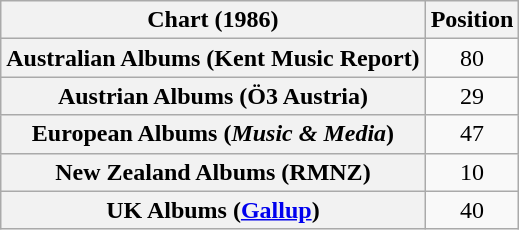<table class="wikitable sortable plainrowheaders" style="text-align:center">
<tr>
<th scope="col">Chart (1986)</th>
<th scope="col">Position</th>
</tr>
<tr>
<th scope="row">Australian Albums (Kent Music Report)</th>
<td>80</td>
</tr>
<tr>
<th scope="row">Austrian Albums (Ö3 Austria)</th>
<td>29</td>
</tr>
<tr>
<th scope="row">European Albums (<em>Music & Media</em>)</th>
<td>47</td>
</tr>
<tr>
<th scope="row">New Zealand Albums (RMNZ)</th>
<td>10</td>
</tr>
<tr>
<th scope="row">UK Albums (<a href='#'>Gallup</a>)</th>
<td>40</td>
</tr>
</table>
